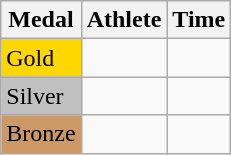<table class="wikitable">
<tr>
<th>Medal</th>
<th>Athlete</th>
<th>Time</th>
</tr>
<tr>
<td bgcolor="gold">Gold</td>
<td></td>
<td></td>
</tr>
<tr>
<td bgcolor="silver">Silver</td>
<td></td>
<td></td>
</tr>
<tr>
<td bgcolor="CC9966">Bronze</td>
<td></td>
<td></td>
</tr>
</table>
